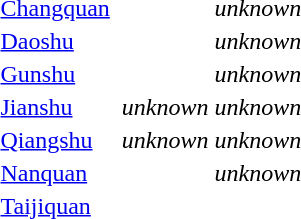<table>
<tr>
<td><a href='#'>Changquan</a></td>
<td></td>
<td></td>
<td><em>unknown</em></td>
</tr>
<tr>
<td><a href='#'>Daoshu</a></td>
<td></td>
<td></td>
<td><em>unknown</em></td>
</tr>
<tr>
<td><a href='#'>Gunshu</a></td>
<td></td>
<td></td>
<td><em>unknown</em></td>
</tr>
<tr>
<td><a href='#'>Jianshu</a></td>
<td></td>
<td><em>unknown</em></td>
<td><em>unknown</em></td>
</tr>
<tr>
<td><a href='#'>Qiangshu</a></td>
<td></td>
<td><em>unknown</em></td>
<td><em>unknown</em></td>
</tr>
<tr>
<td><a href='#'>Nanquan</a></td>
<td></td>
<td></td>
<td><em>unknown</em></td>
</tr>
<tr>
<td><a href='#'>Taijiquan</a></td>
<td></td>
<td></td>
<td></td>
</tr>
</table>
